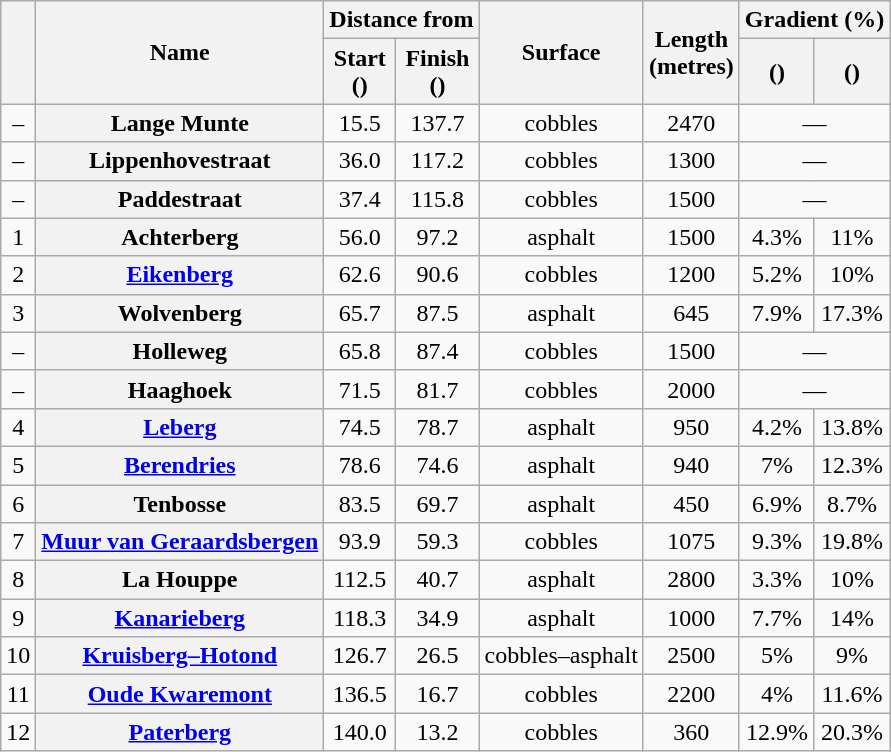<table class="wikitable plainrowheaders" style="text-align:center;">
<tr>
<th scope=col rowspan=2></th>
<th scope=col rowspan=2>Name</th>
<th scope=col colspan=2>Distance from</th>
<th scope=col rowspan=2>Surface</th>
<th scope=col rowspan=2>Length<br>(metres)</th>
<th scope=col colspan=2>Gradient (%)</th>
</tr>
<tr>
<th scope=col>Start<br>()</th>
<th scope=col>Finish<br>()</th>
<th scope=col>()</th>
<th scope=col>()</th>
</tr>
<tr>
<td>–</td>
<th scope=row>Lange Munte</th>
<td>15.5</td>
<td>137.7</td>
<td>cobbles</td>
<td>2470</td>
<td colspan=2>—</td>
</tr>
<tr>
<td>–</td>
<th scope=row>Lippenhovestraat</th>
<td>36.0</td>
<td>117.2</td>
<td>cobbles</td>
<td>1300</td>
<td colspan=2>—</td>
</tr>
<tr>
<td>–</td>
<th scope=row>Paddestraat</th>
<td>37.4</td>
<td>115.8</td>
<td>cobbles</td>
<td>1500</td>
<td colspan=2>—</td>
</tr>
<tr>
<td>1</td>
<th scope=row>Achterberg</th>
<td>56.0</td>
<td>97.2</td>
<td>asphalt</td>
<td>1500</td>
<td>4.3%</td>
<td>11%</td>
</tr>
<tr>
<td>2</td>
<th scope=row><a href='#'>Eikenberg</a></th>
<td>62.6</td>
<td>90.6</td>
<td>cobbles</td>
<td>1200</td>
<td>5.2%</td>
<td>10%</td>
</tr>
<tr>
<td>3</td>
<th scope=row>Wolvenberg</th>
<td>65.7</td>
<td>87.5</td>
<td>asphalt</td>
<td>645</td>
<td>7.9%</td>
<td>17.3%</td>
</tr>
<tr>
<td>–</td>
<th scope=row>Holleweg</th>
<td>65.8</td>
<td>87.4</td>
<td>cobbles</td>
<td>1500</td>
<td colspan=2>—</td>
</tr>
<tr>
<td>–</td>
<th scope=row>Haaghoek</th>
<td>71.5</td>
<td>81.7</td>
<td>cobbles</td>
<td>2000</td>
<td colspan=2>—</td>
</tr>
<tr>
<td>4</td>
<th scope=row><a href='#'>Leberg</a></th>
<td>74.5</td>
<td>78.7</td>
<td>asphalt</td>
<td>950</td>
<td>4.2%</td>
<td>13.8%</td>
</tr>
<tr>
<td>5</td>
<th scope=row><a href='#'>Berendries</a></th>
<td>78.6</td>
<td>74.6</td>
<td>asphalt</td>
<td>940</td>
<td>7%</td>
<td>12.3%</td>
</tr>
<tr>
<td>6</td>
<th scope=row>Tenbosse</th>
<td>83.5</td>
<td>69.7</td>
<td>asphalt</td>
<td>450</td>
<td>6.9%</td>
<td>8.7%</td>
</tr>
<tr>
<td>7</td>
<th scope=row><a href='#'>Muur van Geraardsbergen</a></th>
<td>93.9</td>
<td>59.3</td>
<td>cobbles</td>
<td>1075</td>
<td>9.3%</td>
<td>19.8%</td>
</tr>
<tr>
<td>8</td>
<th scope=row>La Houppe</th>
<td>112.5</td>
<td>40.7</td>
<td>asphalt</td>
<td>2800</td>
<td>3.3%</td>
<td>10%</td>
</tr>
<tr>
<td>9</td>
<th scope=row><a href='#'>Kanarieberg</a></th>
<td>118.3</td>
<td>34.9</td>
<td>asphalt</td>
<td>1000</td>
<td>7.7%</td>
<td>14%</td>
</tr>
<tr>
<td>10</td>
<th scope=row><a href='#'>Kruisberg–Hotond</a></th>
<td>126.7</td>
<td>26.5</td>
<td>cobbles–asphalt</td>
<td>2500</td>
<td>5%</td>
<td>9%</td>
</tr>
<tr>
<td>11</td>
<th scope=row><a href='#'>Oude Kwaremont</a></th>
<td>136.5</td>
<td>16.7</td>
<td>cobbles</td>
<td>2200</td>
<td>4%</td>
<td>11.6%</td>
</tr>
<tr>
<td>12</td>
<th scope=row><a href='#'>Paterberg</a></th>
<td>140.0</td>
<td>13.2</td>
<td>cobbles</td>
<td>360</td>
<td>12.9%</td>
<td>20.3%</td>
</tr>
</table>
